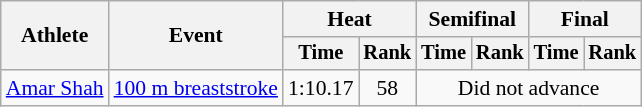<table class=wikitable style="font-size:90%">
<tr>
<th rowspan="2">Athlete</th>
<th rowspan="2">Event</th>
<th colspan="2">Heat</th>
<th colspan="2">Semifinal</th>
<th colspan="2">Final</th>
</tr>
<tr style="font-size:95%">
<th>Time</th>
<th>Rank</th>
<th>Time</th>
<th>Rank</th>
<th>Time</th>
<th>Rank</th>
</tr>
<tr align=center>
<td align=left><a href='#'>Amar Shah</a></td>
<td align=left><a href='#'>100 m breaststroke</a></td>
<td>1:10.17</td>
<td>58</td>
<td colspan=4>Did not advance</td>
</tr>
</table>
